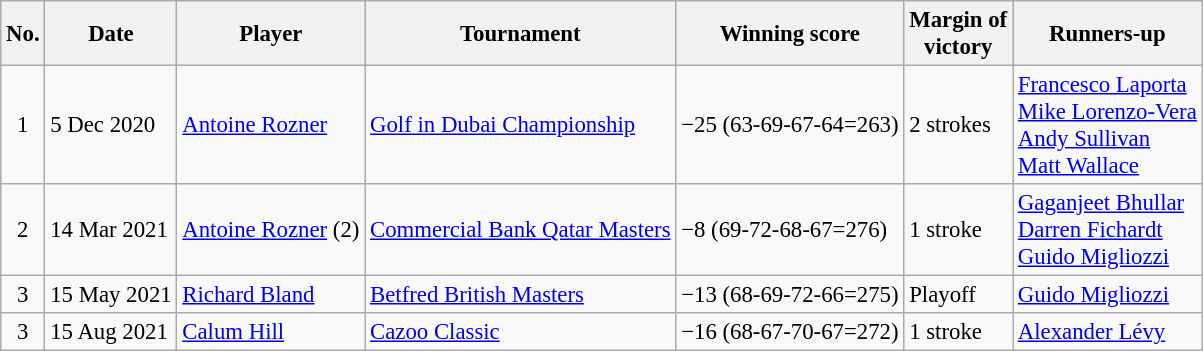<table class="wikitable" style="font-size:95%;">
<tr>
<th>No.</th>
<th>Date</th>
<th>Player</th>
<th>Tournament</th>
<th>Winning score</th>
<th>Margin of<br>victory</th>
<th>Runners-up</th>
</tr>
<tr>
<td align=center>1</td>
<td>5 Dec 2020</td>
<td> <a href='#'>Antoine Rozner</a></td>
<td><a href='#'>Golf in Dubai Championship</a></td>
<td>−25 (63-69-67-64=263)</td>
<td>2 strokes</td>
<td> <a href='#'>Francesco Laporta</a><br> <a href='#'>Mike Lorenzo-Vera</a><br> <a href='#'>Andy Sullivan</a><br> <a href='#'>Matt Wallace</a></td>
</tr>
<tr>
<td align=center>2</td>
<td>14 Mar 2021</td>
<td> <a href='#'>Antoine Rozner</a> (2)</td>
<td><a href='#'>Commercial Bank Qatar Masters</a></td>
<td>−8 (69-72-68-67=276)</td>
<td>1 stroke</td>
<td> <a href='#'>Gaganjeet Bhullar</a><br> <a href='#'>Darren Fichardt</a><br> <a href='#'>Guido Migliozzi</a></td>
</tr>
<tr>
<td align=center>3</td>
<td>15 May 2021</td>
<td> <a href='#'>Richard Bland</a></td>
<td><a href='#'>Betfred British Masters</a></td>
<td>−13 (68-69-72-66=275)</td>
<td>Playoff</td>
<td> <a href='#'>Guido Migliozzi</a></td>
</tr>
<tr>
<td align=center>3</td>
<td>15 Aug 2021</td>
<td> <a href='#'>Calum Hill</a></td>
<td><a href='#'>Cazoo Classic</a></td>
<td>−16 (68-67-70-67=272)</td>
<td>1 stroke</td>
<td> <a href='#'>Alexander Lévy</a></td>
</tr>
</table>
